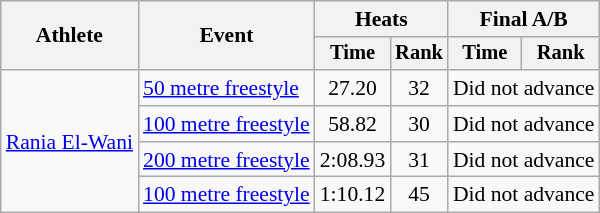<table class="wikitable" style="font-size:90%">
<tr>
<th rowspan="2">Athlete</th>
<th rowspan="2">Event</th>
<th colspan=2>Heats</th>
<th colspan=2>Final A/B</th>
</tr>
<tr style="font-size:95%">
<th>Time</th>
<th>Rank</th>
<th>Time</th>
<th>Rank</th>
</tr>
<tr align=center>
<td align=left rowspan=4><a href='#'>Rania El-Wani</a></td>
<td align=left><a href='#'>50 metre freestyle</a></td>
<td>27.20</td>
<td>32</td>
<td colspan=2>Did not advance</td>
</tr>
<tr align=center>
<td align=left><a href='#'>100 metre freestyle</a></td>
<td>58.82</td>
<td>30</td>
<td colspan=2>Did not advance</td>
</tr>
<tr align=center>
<td align=left><a href='#'>200 metre freestyle</a></td>
<td>2:08.93</td>
<td>31</td>
<td colspan=2>Did not advance</td>
</tr>
<tr align=center>
<td align=left><a href='#'>100 metre freestyle</a></td>
<td>1:10.12</td>
<td>45</td>
<td colspan=2>Did not advance</td>
</tr>
</table>
